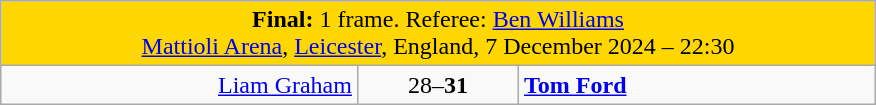<table class="wikitable" style="margin: 1em auto 1em auto;">
<tr>
<td colspan="3" align="center" bgcolor="#ffd700"><strong>Final:</strong> 1 frame. Referee: <a href='#'>Ben Williams</a> <br><a href='#'>Mattioli Arena</a>, <a href='#'>Leicester</a>, England, 7 December 2024 – 22:30</td>
</tr>
<tr>
<td width="230" align="right"><a href='#'>Liam Graham</a><br></td>
<td width="100" align="center">28–<strong>31</strong></td>
<td width="230"><strong><a href='#'>Tom Ford</a></strong><br></td>
</tr>
</table>
